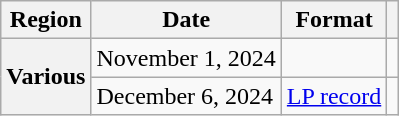<table class="wikitable plainrowheaders">
<tr>
<th scope="col">Region</th>
<th scope="col">Date</th>
<th scope="col">Format</th>
<th scope="col"></th>
</tr>
<tr>
<th scope="row" rowspan="2">Various</th>
<td>November 1, 2024</td>
<td></td>
<td></td>
</tr>
<tr>
<td>December 6, 2024</td>
<td><a href='#'>LP record</a></td>
<td></td>
</tr>
</table>
